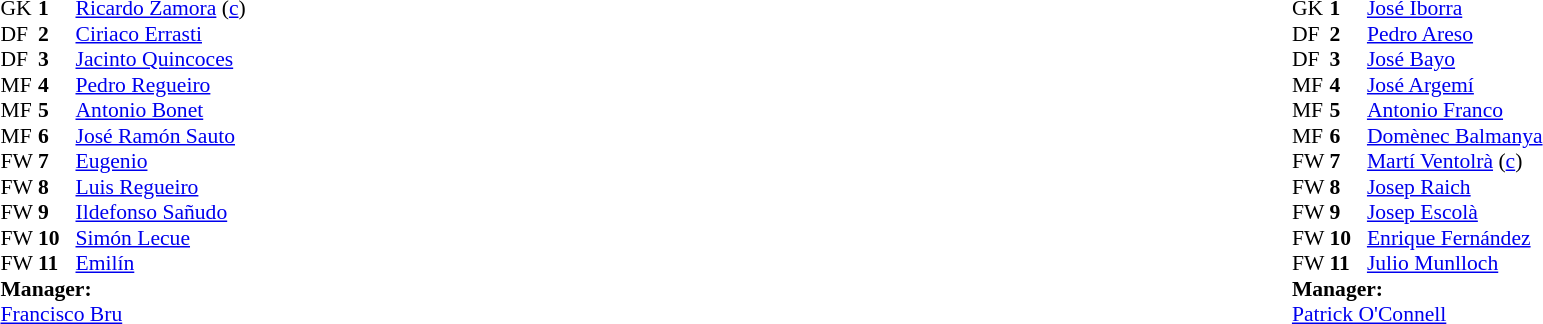<table width="100%">
<tr>
<td valign="top" width="50%"><br><table style="font-size: 90%" cellspacing="0" cellpadding="0">
<tr>
<td colspan="4"></td>
</tr>
<tr>
<th width=25></th>
<th width=25></th>
</tr>
<tr>
<td>GK</td>
<td><strong>1</strong></td>
<td> <a href='#'>Ricardo Zamora</a> (<a href='#'>c</a>)</td>
</tr>
<tr>
<td>DF</td>
<td><strong>2</strong></td>
<td> <a href='#'>Ciriaco Errasti</a></td>
</tr>
<tr>
<td>DF</td>
<td><strong>3</strong></td>
<td> <a href='#'>Jacinto Quincoces</a></td>
</tr>
<tr>
<td>MF</td>
<td><strong>4</strong></td>
<td> <a href='#'>Pedro Regueiro</a></td>
</tr>
<tr>
<td>MF</td>
<td><strong>5</strong></td>
<td> <a href='#'>Antonio Bonet</a></td>
</tr>
<tr>
<td>MF</td>
<td><strong>6</strong></td>
<td> <a href='#'>José Ramón Sauto</a></td>
</tr>
<tr>
<td>FW</td>
<td><strong>7</strong></td>
<td> <a href='#'>Eugenio</a></td>
</tr>
<tr>
<td>FW</td>
<td><strong>8</strong></td>
<td> <a href='#'>Luis Regueiro</a></td>
</tr>
<tr>
<td>FW</td>
<td><strong>9</strong></td>
<td> <a href='#'>Ildefonso Sañudo</a></td>
</tr>
<tr>
<td>FW</td>
<td><strong>10</strong></td>
<td> <a href='#'>Simón Lecue</a></td>
</tr>
<tr>
<td>FW</td>
<td><strong>11</strong></td>
<td> <a href='#'>Emilín</a></td>
</tr>
<tr>
<td colspan=3><strong>Manager:</strong></td>
</tr>
<tr>
<td colspan=4> <a href='#'>Francisco Bru</a></td>
</tr>
</table>
</td>
<td valign="top" width="50%"><br><table style="font-size: 90%" cellspacing="0" cellpadding="0" align=center>
<tr>
<td colspan="4"></td>
</tr>
<tr>
<th width=25></th>
<th width=25></th>
</tr>
<tr>
<td>GK</td>
<td><strong>1</strong></td>
<td> <a href='#'>José Iborra</a></td>
</tr>
<tr>
<td>DF</td>
<td><strong>2</strong></td>
<td> <a href='#'>Pedro Areso</a></td>
</tr>
<tr>
<td>DF</td>
<td><strong>3</strong></td>
<td> <a href='#'>José Bayo</a></td>
</tr>
<tr>
<td>MF</td>
<td><strong>4</strong></td>
<td> <a href='#'>José Argemí</a></td>
</tr>
<tr>
<td>MF</td>
<td><strong>5</strong></td>
<td> <a href='#'>Antonio Franco</a></td>
</tr>
<tr>
<td>MF</td>
<td><strong>6</strong></td>
<td> <a href='#'>Domènec Balmanya</a></td>
</tr>
<tr>
<td>FW</td>
<td><strong>7</strong></td>
<td> <a href='#'>Martí Ventolrà</a> (<a href='#'>c</a>)</td>
</tr>
<tr>
<td>FW</td>
<td><strong>8</strong></td>
<td> <a href='#'>Josep Raich</a></td>
</tr>
<tr>
<td>FW</td>
<td><strong>9</strong></td>
<td> <a href='#'>Josep Escolà</a></td>
</tr>
<tr>
<td>FW</td>
<td><strong>10</strong></td>
<td> <a href='#'>Enrique Fernández</a></td>
</tr>
<tr>
<td>FW</td>
<td><strong>11</strong></td>
<td> <a href='#'>Julio Munlloch</a></td>
</tr>
<tr>
<td colspan=3><strong>Manager:</strong></td>
</tr>
<tr>
<td colspan=4> <a href='#'>Patrick O'Connell</a></td>
</tr>
</table>
</td>
</tr>
</table>
